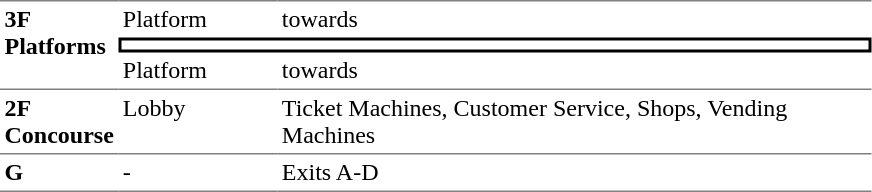<table table border=0 cellspacing=0 cellpadding=3>
<tr>
<td style="border-top:solid 1px gray;" rowspan=3 valign=top><strong>3F<br>Platforms</strong></td>
<td style="border-top:solid 1px gray;" valign=top>Platform</td>
<td style="border-top:solid 1px gray;" valign=top>  towards  </td>
</tr>
<tr>
<td style="border-right:solid 2px black;border-left:solid 2px black;border-top:solid 2px black;border-bottom:solid 2px black;text-align:center;" colspan=2></td>
</tr>
<tr>
<td>Platform</td>
<td>  towards   </td>
</tr>
<tr>
<td style="border-bottom:solid 1px gray; border-top:solid 1px gray;" valign=top width=50><strong>2F<br>Concourse</strong></td>
<td style="border-bottom:solid 1px gray; border-top:solid 1px gray;" valign=top width=100>Lobby</td>
<td style="border-bottom:solid 1px gray; border-top:solid 1px gray;" valign=top width=390>Ticket Machines, Customer Service, Shops, Vending Machines</td>
</tr>
<tr>
<td style="border-bottom:solid 1px gray;" width=50 valign=top><strong>G</strong></td>
<td style="border-bottom:solid 1px gray;" width=100 valign=top>-</td>
<td style="border-bottom:solid 1px gray;" width=390 valign=top>Exits A-D</td>
</tr>
</table>
